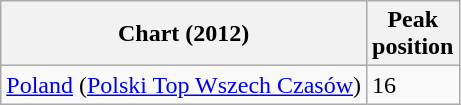<table class="wikitable sortable plainrowheaders">
<tr>
<th scope="col">Chart (2012)</th>
<th scope="col">Peak<br>position</th>
</tr>
<tr>
<td><a href='#'>Poland</a> (<a href='#'>Polski Top Wszech Czasów</a>)</td>
<td>16</td>
</tr>
</table>
